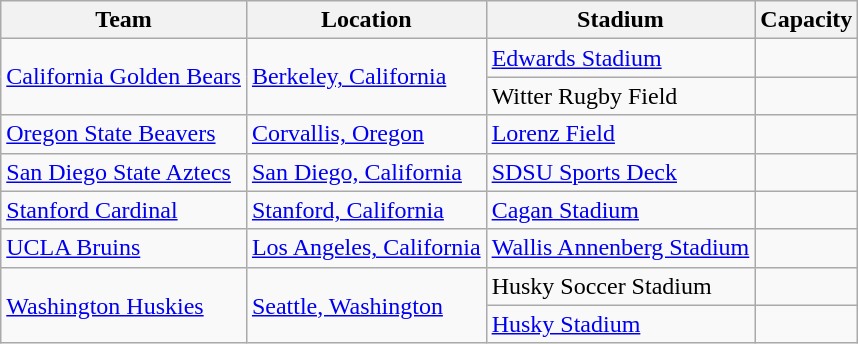<table class="wikitable sortable">
<tr>
<th>Team</th>
<th>Location</th>
<th>Stadium</th>
<th>Capacity</th>
</tr>
<tr>
<td rowspan="2"><a href='#'>California Golden Bears</a></td>
<td rowspan="2"><a href='#'>Berkeley, California</a></td>
<td><a href='#'>Edwards Stadium</a></td>
<td style="text-align:center"></td>
</tr>
<tr>
<td>Witter Rugby Field</td>
<td style="text-align:center"></td>
</tr>
<tr>
<td><a href='#'>Oregon State Beavers</a></td>
<td><a href='#'>Corvallis, Oregon</a></td>
<td><a href='#'>Lorenz Field</a></td>
<td style="text-align:center"></td>
</tr>
<tr>
<td><a href='#'>San Diego State Aztecs</a></td>
<td><a href='#'>San Diego, California</a></td>
<td><a href='#'>SDSU Sports Deck</a></td>
<td style="text-align:center"></td>
</tr>
<tr>
<td><a href='#'>Stanford Cardinal</a></td>
<td><a href='#'>Stanford, California</a></td>
<td><a href='#'>Cagan Stadium</a></td>
<td style="text-align:center"></td>
</tr>
<tr>
<td><a href='#'>UCLA Bruins</a></td>
<td><a href='#'>Los Angeles, California</a></td>
<td><a href='#'>Wallis Annenberg Stadium</a></td>
<td style="text-align:center"></td>
</tr>
<tr>
<td rowspan="2"><a href='#'>Washington Huskies</a></td>
<td rowspan="2"><a href='#'>Seattle, Washington</a></td>
<td>Husky Soccer Stadium</td>
<td style="text-align:center"></td>
</tr>
<tr>
<td><a href='#'>Husky Stadium</a></td>
<td style="text-align:center"></td>
</tr>
</table>
